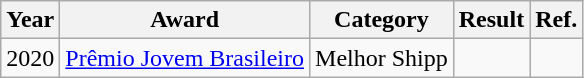<table class="wikitable">
<tr>
<th>Year</th>
<th>Award</th>
<th>Category</th>
<th>Result</th>
<th>Ref.</th>
</tr>
<tr>
<td rowspan=1>2020</td>
<td><a href='#'>Prêmio Jovem Brasileiro</a></td>
<td>Melhor Shipp</td>
<td></td>
<td></td>
</tr>
</table>
